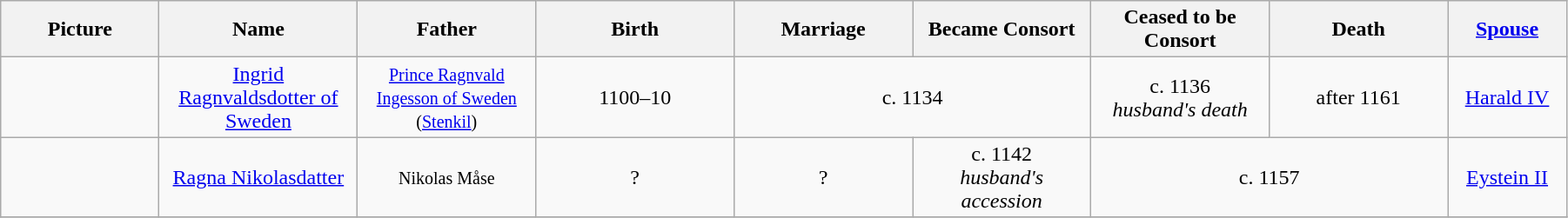<table width=95% class="wikitable">
<tr>
<th width = "8%">Picture</th>
<th width = "10%">Name</th>
<th width = "9%">Father</th>
<th width = "10%">Birth</th>
<th width = "9%">Marriage</th>
<th width = "9%">Became Consort</th>
<th width = "9%">Ceased to be Consort</th>
<th width = "9%">Death</th>
<th width = "6%"><a href='#'>Spouse</a></th>
</tr>
<tr>
<td align="center"></td>
<td align="center"><a href='#'>Ingrid Ragnvaldsdotter of Sweden</a></td>
<td align="center"><small><a href='#'>Prince Ragnvald Ingesson of Sweden</a><br>(<a href='#'>Stenkil</a>)</small></td>
<td align="center">1100–10</td>
<td align="center" colspan="2">c. 1134</td>
<td align="center">c. 1136 <br><em>husband's death</em></td>
<td align="center">after 1161</td>
<td align="center"><a href='#'>Harald IV</a></td>
</tr>
<tr>
<td align="center"></td>
<td align="center"><a href='#'>Ragna Nikolasdatter</a></td>
<td align="center"><small>Nikolas Måse</small></td>
<td align="center">?</td>
<td align="center">?</td>
<td align="center">c. 1142<br><em>husband's accession</em></td>
<td align="center" colspan="2">c. 1157</td>
<td align="center"><a href='#'>Eystein II</a></td>
</tr>
<tr>
</tr>
</table>
